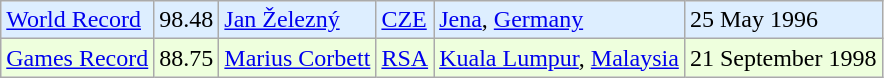<table class="wikitable">
<tr bgcolor = "ddeeff">
<td><a href='#'>World Record</a></td>
<td>98.48</td>
<td><a href='#'>Jan Železný</a></td>
<td> <a href='#'>CZE</a></td>
<td><a href='#'>Jena</a>, <a href='#'>Germany</a></td>
<td>25 May 1996</td>
</tr>
<tr bgcolor = "eeffdd">
<td><a href='#'>Games Record</a></td>
<td>88.75</td>
<td><a href='#'>Marius Corbett</a></td>
<td> <a href='#'>RSA</a></td>
<td><a href='#'>Kuala Lumpur</a>, <a href='#'>Malaysia</a></td>
<td>21 September 1998</td>
</tr>
</table>
